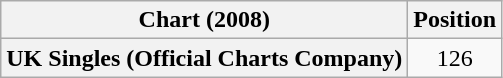<table class="wikitable plainrowheaders">
<tr>
<th>Chart (2008)</th>
<th>Position</th>
</tr>
<tr>
<th scope="row">UK Singles (Official Charts Company)</th>
<td align="center">126</td>
</tr>
</table>
